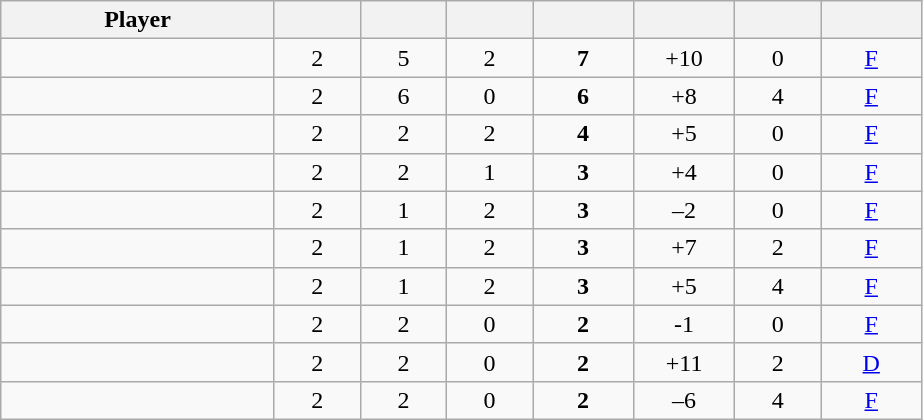<table class="wikitable sortable" style="text-align:center;">
<tr>
<th width="175px">Player</th>
<th width="50px"></th>
<th width="50px"></th>
<th width="50px"></th>
<th width="60px"></th>
<th width="60px"></th>
<th width="50px"></th>
<th width="60px"></th>
</tr>
<tr>
<td style="text-align:left;"> </td>
<td>2</td>
<td>5</td>
<td>2</td>
<td><strong>7</strong></td>
<td>+10</td>
<td>0</td>
<td><a href='#'>F</a></td>
</tr>
<tr>
<td style="text-align:left;"> </td>
<td>2</td>
<td>6</td>
<td>0</td>
<td><strong>6</strong></td>
<td>+8</td>
<td>4</td>
<td><a href='#'>F</a></td>
</tr>
<tr>
<td style="text-align:left;"> </td>
<td>2</td>
<td>2</td>
<td>2</td>
<td><strong>4</strong></td>
<td>+5</td>
<td>0</td>
<td><a href='#'>F</a></td>
</tr>
<tr>
<td style="text-align:left;"> </td>
<td>2</td>
<td>2</td>
<td>1</td>
<td><strong>3</strong></td>
<td>+4</td>
<td>0</td>
<td><a href='#'>F</a></td>
</tr>
<tr>
<td style="text-align:left;"> </td>
<td>2</td>
<td>1</td>
<td>2</td>
<td><strong>3</strong></td>
<td>–2</td>
<td>0</td>
<td><a href='#'>F</a></td>
</tr>
<tr>
<td style="text-align:left;"> </td>
<td>2</td>
<td>1</td>
<td>2</td>
<td><strong>3</strong></td>
<td>+7</td>
<td>2</td>
<td><a href='#'>F</a></td>
</tr>
<tr>
<td style="text-align:left;"> </td>
<td>2</td>
<td>1</td>
<td>2</td>
<td><strong>3</strong></td>
<td>+5</td>
<td>4</td>
<td><a href='#'>F</a></td>
</tr>
<tr>
<td style="text-align:left;"> </td>
<td>2</td>
<td>2</td>
<td>0</td>
<td><strong>2</strong></td>
<td>-1</td>
<td>0</td>
<td><a href='#'>F</a></td>
</tr>
<tr>
<td style="text-align:left;"> </td>
<td>2</td>
<td>2</td>
<td>0</td>
<td><strong>2</strong></td>
<td>+11</td>
<td>2</td>
<td><a href='#'>D</a></td>
</tr>
<tr>
<td style="text-align:left;"> </td>
<td>2</td>
<td>2</td>
<td>0</td>
<td><strong>2</strong></td>
<td>–6</td>
<td>4</td>
<td><a href='#'>F</a></td>
</tr>
</table>
